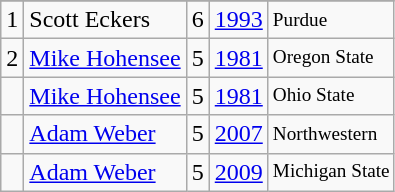<table class="wikitable">
<tr>
</tr>
<tr>
<td>1</td>
<td>Scott Eckers</td>
<td>6</td>
<td><a href='#'>1993</a></td>
<td style="font-size:80%;">Purdue</td>
</tr>
<tr>
<td>2</td>
<td><a href='#'>Mike Hohensee</a></td>
<td>5</td>
<td><a href='#'>1981</a></td>
<td style="font-size:80%;">Oregon State</td>
</tr>
<tr>
<td></td>
<td><a href='#'>Mike Hohensee</a></td>
<td>5</td>
<td><a href='#'>1981</a></td>
<td style="font-size:80%;">Ohio State</td>
</tr>
<tr>
<td></td>
<td><a href='#'>Adam Weber</a></td>
<td>5</td>
<td><a href='#'>2007</a></td>
<td style="font-size:80%;">Northwestern</td>
</tr>
<tr>
<td></td>
<td><a href='#'>Adam Weber</a></td>
<td>5</td>
<td><a href='#'>2009</a></td>
<td style="font-size:80%;">Michigan State</td>
</tr>
</table>
